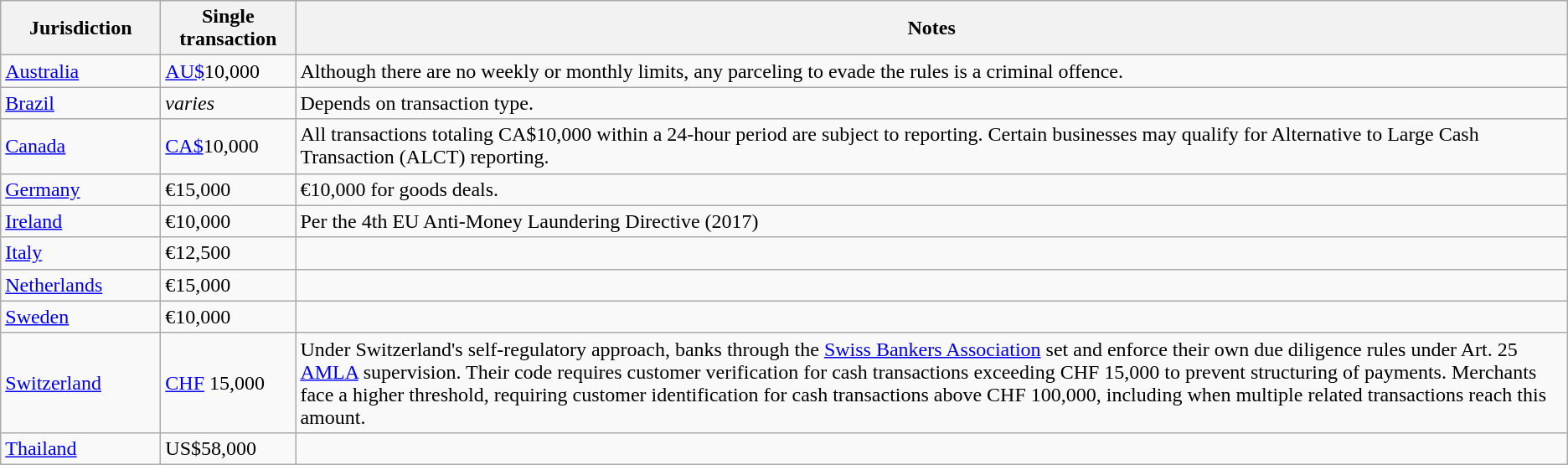<table class="wikitable">
<tr>
<th width="120">Jurisdiction</th>
<th width="100">Single transaction</th>
<th>Notes</th>
</tr>
<tr>
<td><a href='#'>Australia</a></td>
<td><a href='#'>AU$</a>10,000</td>
<td>Although there are no weekly or monthly limits, any parceling to evade the rules is a criminal offence.</td>
</tr>
<tr>
<td><a href='#'>Brazil</a></td>
<td><em>varies</em></td>
<td>Depends on transaction type.</td>
</tr>
<tr>
<td><a href='#'>Canada</a></td>
<td><a href='#'>CA$</a>10,000</td>
<td>All transactions totaling CA$10,000 within a 24-hour period are subject to reporting. Certain businesses may qualify for Alternative to Large Cash Transaction (ALCT) reporting.</td>
</tr>
<tr>
<td><a href='#'>Germany</a></td>
<td>€15,000</td>
<td>€10,000 for goods deals.</td>
</tr>
<tr>
<td><a href='#'>Ireland</a></td>
<td>€10,000</td>
<td>Per the 4th EU Anti-Money Laundering Directive (2017)</td>
</tr>
<tr>
<td><a href='#'>Italy</a></td>
<td>€12,500</td>
<td></td>
</tr>
<tr>
<td><a href='#'>Netherlands</a></td>
<td>€15,000</td>
<td></td>
</tr>
<tr>
<td><a href='#'>Sweden</a></td>
<td>€10,000</td>
<td></td>
</tr>
<tr>
<td><a href='#'>Switzerland</a></td>
<td><a href='#'>CHF</a> 15,000</td>
<td>Under Switzerland's self-regulatory approach, banks through the <a href='#'>Swiss Bankers Association</a> set and enforce their own due diligence rules under Art. 25 <a href='#'>AMLA</a> supervision. Their code requires customer verification for cash transactions exceeding CHF 15,000 to prevent structuring of payments. Merchants face a higher threshold, requiring customer identification for cash transactions above CHF 100,000, including when multiple related transactions reach this amount.</td>
</tr>
<tr>
<td><a href='#'>Thailand</a></td>
<td>US$58,000</td>
<td></td>
</tr>
</table>
